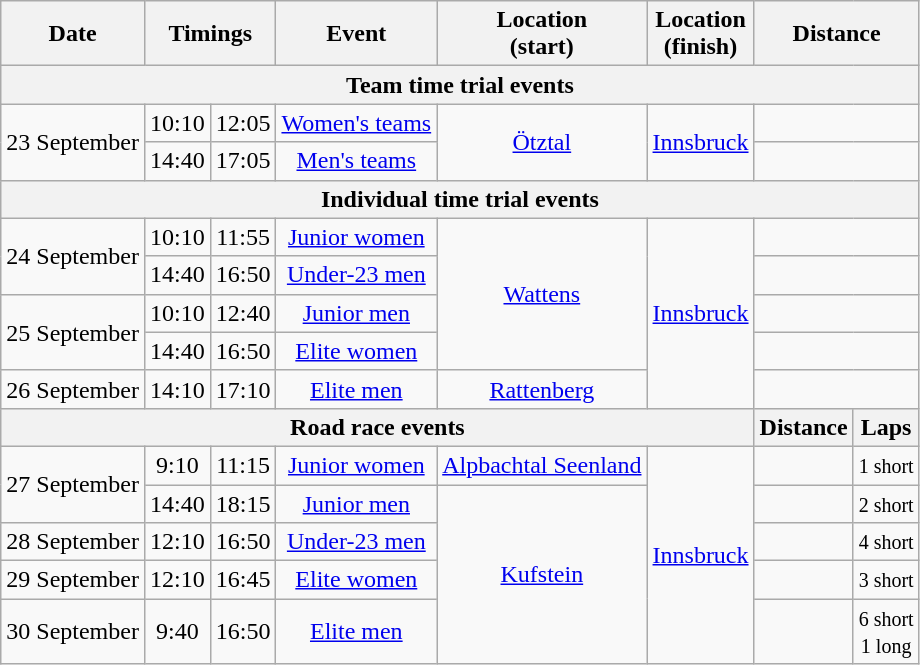<table class="wikitable" style="text-align: center">
<tr>
<th>Date</th>
<th colspan=2>Timings</th>
<th>Event</th>
<th>Location<br>(start)</th>
<th>Location<br>(finish)</th>
<th colspan=2>Distance</th>
</tr>
<tr>
<th colspan=8>Team time trial events</th>
</tr>
<tr>
<td rowspan=2>23 September</td>
<td>10:10</td>
<td>12:05</td>
<td><a href='#'>Women's teams</a></td>
<td rowspan=2><a href='#'>Ötztal</a></td>
<td rowspan=2><a href='#'>Innsbruck</a></td>
<td colspan=2></td>
</tr>
<tr>
<td>14:40</td>
<td>17:05</td>
<td><a href='#'>Men's teams</a></td>
<td colspan=2></td>
</tr>
<tr>
<th colspan=8>Individual time trial events</th>
</tr>
<tr>
<td rowspan=2>24 September</td>
<td>10:10</td>
<td>11:55</td>
<td><a href='#'>Junior women</a></td>
<td rowspan=4><a href='#'>Wattens</a></td>
<td rowspan=5><a href='#'>Innsbruck</a></td>
<td colspan=2></td>
</tr>
<tr>
<td>14:40</td>
<td>16:50</td>
<td><a href='#'>Under-23 men</a></td>
<td colspan=2></td>
</tr>
<tr>
<td rowspan=2>25 September</td>
<td>10:10</td>
<td>12:40</td>
<td><a href='#'>Junior men</a></td>
<td colspan=2></td>
</tr>
<tr>
<td>14:40</td>
<td>16:50</td>
<td><a href='#'>Elite women</a></td>
<td colspan=2></td>
</tr>
<tr>
<td>26 September</td>
<td>14:10</td>
<td>17:10</td>
<td><a href='#'>Elite men</a></td>
<td><a href='#'>Rattenberg</a></td>
<td colspan=2></td>
</tr>
<tr>
<th colspan=6>Road race events</th>
<th colspan=1>Distance</th>
<th colspan=1>Laps</th>
</tr>
<tr>
<td rowspan=2>27 September</td>
<td>9:10</td>
<td>11:15</td>
<td><a href='#'>Junior women</a></td>
<td><a href='#'>Alpbachtal Seenland</a></td>
<td rowspan=5><a href='#'>Innsbruck</a></td>
<td></td>
<td align=center><small>1 short</small></td>
</tr>
<tr>
<td>14:40</td>
<td>18:15</td>
<td><a href='#'>Junior men</a></td>
<td rowspan=4><a href='#'>Kufstein</a></td>
<td></td>
<td align=center><small>2 short</small></td>
</tr>
<tr>
<td>28 September</td>
<td>12:10</td>
<td>16:50</td>
<td><a href='#'>Under-23 men</a></td>
<td></td>
<td align=center><small>4 short</small></td>
</tr>
<tr>
<td>29 September</td>
<td>12:10</td>
<td>16:45</td>
<td><a href='#'>Elite women</a></td>
<td></td>
<td align=center><small>3 short</small></td>
</tr>
<tr>
<td>30 September</td>
<td>9:40</td>
<td>16:50</td>
<td><a href='#'>Elite men</a></td>
<td></td>
<td align=center><small>6 short<br>1 long</small></td>
</tr>
</table>
